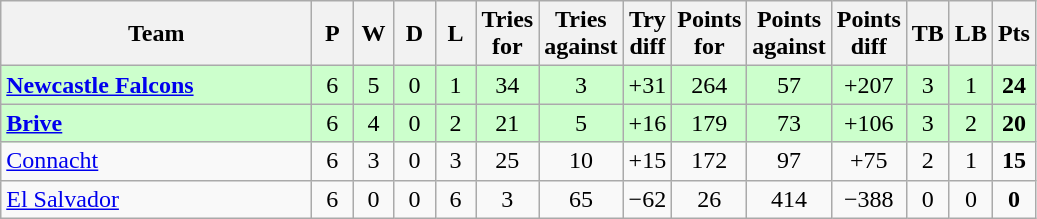<table class="wikitable" style="text-align: center;">
<tr>
<th width="200">Team</th>
<th width="20">P</th>
<th width="20">W</th>
<th width="20">D</th>
<th width="20">L</th>
<th width="20">Tries for</th>
<th width="20">Tries against</th>
<th width="20">Try diff</th>
<th width="20">Points for</th>
<th width="20">Points against</th>
<th width="25">Points diff</th>
<th width="20">TB</th>
<th width="20">LB</th>
<th width="20">Pts</th>
</tr>
<tr bgcolor="#ccffcc">
<td align="left"> <strong><a href='#'>Newcastle Falcons</a></strong></td>
<td>6</td>
<td>5</td>
<td>0</td>
<td>1</td>
<td>34</td>
<td>3</td>
<td>+31</td>
<td>264</td>
<td>57</td>
<td>+207</td>
<td>3</td>
<td>1</td>
<td><strong>24</strong></td>
</tr>
<tr bgcolor="#ccffcc">
<td align="left"> <strong><a href='#'>Brive</a></strong></td>
<td>6</td>
<td>4</td>
<td>0</td>
<td>2</td>
<td>21</td>
<td>5</td>
<td>+16</td>
<td>179</td>
<td>73</td>
<td>+106</td>
<td>3</td>
<td>2</td>
<td><strong>20</strong></td>
</tr>
<tr>
<td align="left"> <a href='#'>Connacht</a></td>
<td>6</td>
<td>3</td>
<td>0</td>
<td>3</td>
<td>25</td>
<td>10</td>
<td>+15</td>
<td>172</td>
<td>97</td>
<td>+75</td>
<td>2</td>
<td>1</td>
<td><strong>15</strong></td>
</tr>
<tr>
<td align="left"> <a href='#'>El Salvador</a></td>
<td>6</td>
<td>0</td>
<td>0</td>
<td>6</td>
<td>3</td>
<td>65</td>
<td>−62</td>
<td>26</td>
<td>414</td>
<td>−388</td>
<td>0</td>
<td>0</td>
<td><strong>0</strong></td>
</tr>
</table>
